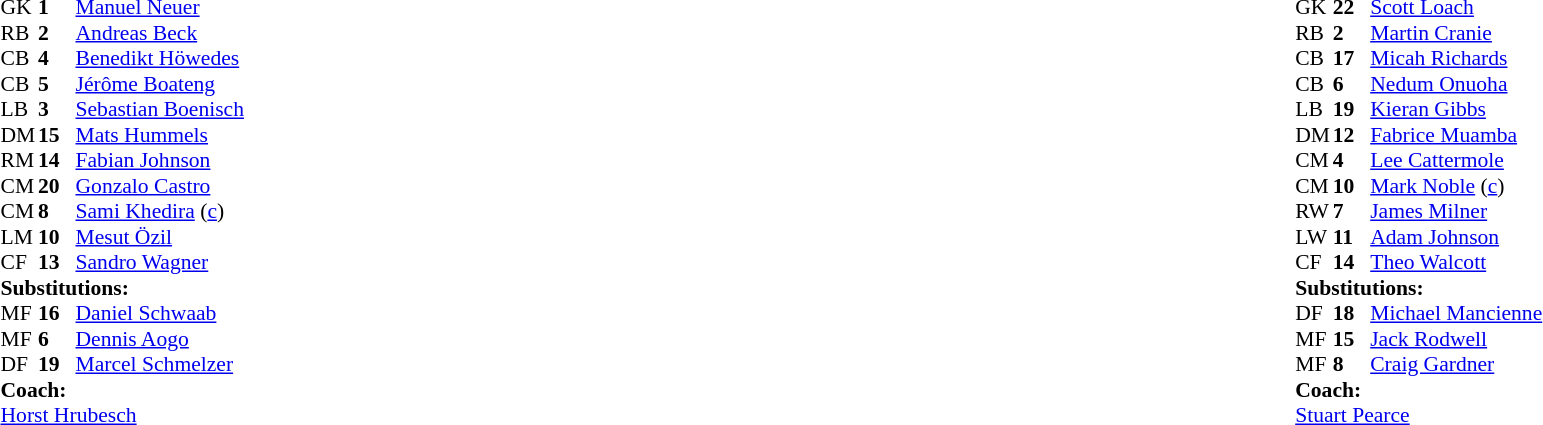<table width="100%">
<tr>
<td valign="top" width="50%"><br><table style="font-size: 90%" cellspacing="0" cellpadding="0">
<tr>
<th width=25></th>
<th width=25></th>
</tr>
<tr>
<td>GK</td>
<td><strong>1</strong></td>
<td><a href='#'>Manuel Neuer</a></td>
</tr>
<tr>
<td>RB</td>
<td><strong>2</strong></td>
<td><a href='#'>Andreas Beck</a></td>
</tr>
<tr>
<td>CB</td>
<td><strong>4</strong></td>
<td><a href='#'>Benedikt Höwedes</a></td>
</tr>
<tr>
<td>CB</td>
<td><strong>5</strong></td>
<td><a href='#'>Jérôme Boateng</a></td>
</tr>
<tr>
<td>LB</td>
<td><strong>3</strong></td>
<td><a href='#'>Sebastian Boenisch</a></td>
<td></td>
</tr>
<tr>
<td>DM</td>
<td><strong>15</strong></td>
<td><a href='#'>Mats Hummels</a></td>
<td></td>
<td></td>
</tr>
<tr>
<td>RM</td>
<td><strong>14</strong></td>
<td><a href='#'>Fabian Johnson</a></td>
<td></td>
<td></td>
</tr>
<tr>
<td>CM</td>
<td><strong>20</strong></td>
<td><a href='#'>Gonzalo Castro</a></td>
</tr>
<tr>
<td>CM</td>
<td><strong>8</strong></td>
<td><a href='#'>Sami Khedira</a> (<a href='#'>c</a>)</td>
</tr>
<tr>
<td>LM</td>
<td><strong>10</strong></td>
<td><a href='#'>Mesut Özil</a></td>
<td></td>
<td></td>
</tr>
<tr>
<td>CF</td>
<td><strong>13</strong></td>
<td><a href='#'>Sandro Wagner</a></td>
<td></td>
</tr>
<tr>
<td colspan=3><strong>Substitutions:</strong></td>
</tr>
<tr>
<td>MF</td>
<td><strong>16</strong></td>
<td><a href='#'>Daniel Schwaab</a></td>
<td></td>
<td></td>
</tr>
<tr>
<td>MF</td>
<td><strong>6</strong></td>
<td><a href='#'>Dennis Aogo</a></td>
<td></td>
<td></td>
</tr>
<tr>
<td>DF</td>
<td><strong>19</strong></td>
<td><a href='#'>Marcel Schmelzer</a></td>
<td></td>
<td></td>
</tr>
<tr>
<td colspan=3><strong>Coach:</strong></td>
</tr>
<tr>
<td colspan=4> <a href='#'>Horst Hrubesch</a></td>
</tr>
</table>
</td>
<td valign="top"></td>
<td valign="top" width="50%"><br><table style="font-size: 90%" cellspacing="0" cellpadding="0" align=center>
<tr>
<th width=25></th>
<th width=25></th>
</tr>
<tr>
<td>GK</td>
<td><strong>22</strong></td>
<td><a href='#'>Scott Loach</a></td>
</tr>
<tr>
<td>RB</td>
<td><strong>2</strong></td>
<td><a href='#'>Martin Cranie</a></td>
<td></td>
<td></td>
</tr>
<tr>
<td>CB</td>
<td><strong>17</strong></td>
<td><a href='#'>Micah Richards</a></td>
</tr>
<tr>
<td>CB</td>
<td><strong>6</strong></td>
<td><a href='#'>Nedum Onuoha</a></td>
<td></td>
<td></td>
</tr>
<tr>
<td>LB</td>
<td><strong>19</strong></td>
<td><a href='#'>Kieran Gibbs</a></td>
</tr>
<tr>
<td>DM</td>
<td><strong>12</strong></td>
<td><a href='#'>Fabrice Muamba</a></td>
<td></td>
<td></td>
</tr>
<tr>
<td>CM</td>
<td><strong>4</strong></td>
<td><a href='#'>Lee Cattermole</a></td>
</tr>
<tr>
<td>CM</td>
<td><strong>10</strong></td>
<td><a href='#'>Mark Noble</a> (<a href='#'>c</a>)</td>
</tr>
<tr>
<td>RW</td>
<td><strong>7</strong></td>
<td><a href='#'>James Milner</a></td>
</tr>
<tr>
<td>LW</td>
<td><strong>11</strong></td>
<td><a href='#'>Adam Johnson</a></td>
</tr>
<tr>
<td>CF</td>
<td><strong>14</strong></td>
<td><a href='#'>Theo Walcott</a></td>
</tr>
<tr>
<td colspan=3><strong>Substitutions:</strong></td>
</tr>
<tr>
<td>DF</td>
<td><strong>18</strong></td>
<td><a href='#'>Michael Mancienne</a></td>
<td></td>
<td></td>
</tr>
<tr>
<td>MF</td>
<td><strong>15</strong></td>
<td><a href='#'>Jack Rodwell</a></td>
<td></td>
<td></td>
</tr>
<tr>
<td>MF</td>
<td><strong>8</strong></td>
<td><a href='#'>Craig Gardner</a></td>
<td></td>
<td></td>
</tr>
<tr>
<td colspan=3><strong>Coach:</strong></td>
</tr>
<tr>
<td colspan=4> <a href='#'>Stuart Pearce</a></td>
</tr>
</table>
</td>
</tr>
</table>
